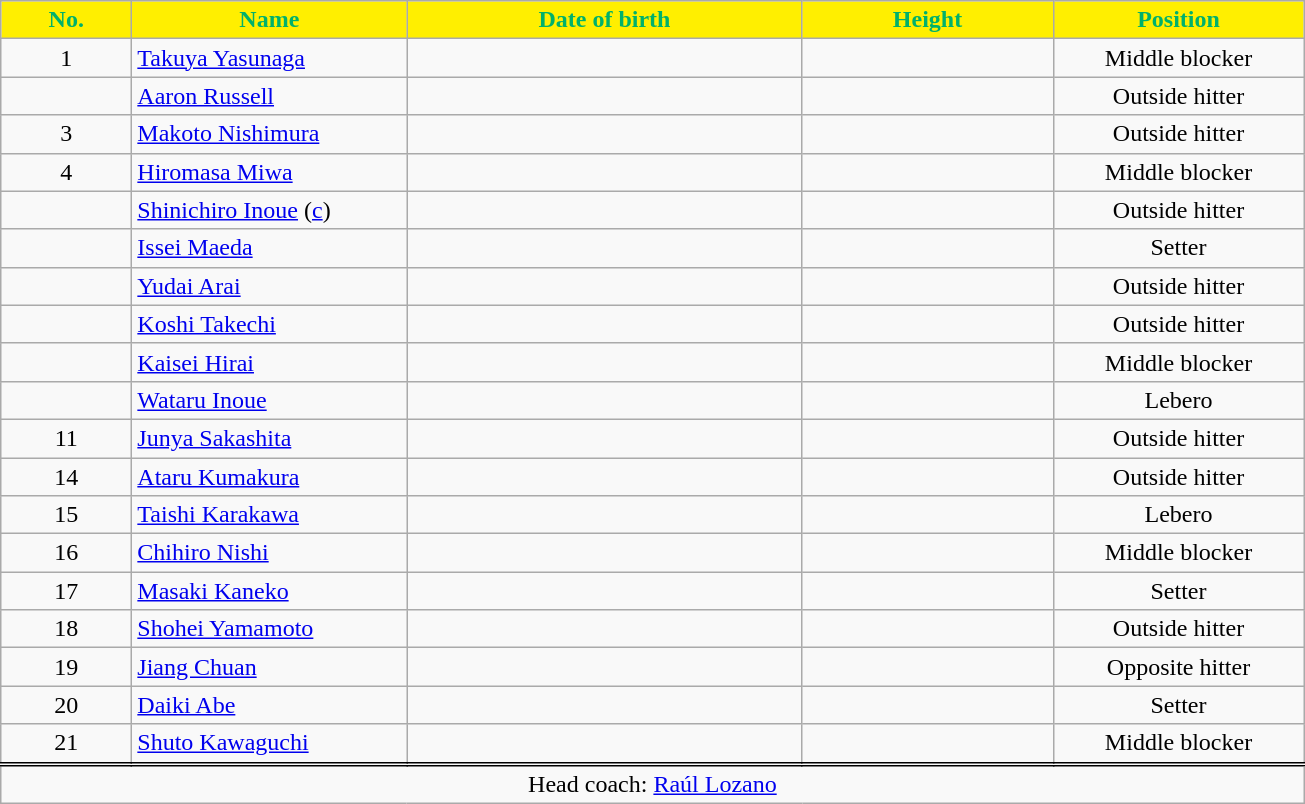<table class="wikitable plainrowheaders collapsible " style="text-align:center">
<tr>
<th style="width:5em;color:#00B16B; background-color:#FFEF00">No.</th>
<th style="width:11em;color:#00B16B; background-color:#FFEF00">Name</th>
<th style="width:16em;color:#00B16B; background-color:#FFEF00">Date of birth</th>
<th style="width:10em;color:#00B16B; background-color:#FFEF00">Height</th>
<th style="width:10em;color:#00B16B; background-color:#FFEF00">Position</th>
</tr>
<tr>
<td>1</td>
<td align=left><a href='#'>Takuya Yasunaga</a></td>
<td align=right></td>
<td align=right></td>
<td>Middle blocker</td>
</tr>
<tr>
<td></td>
<td align=left> <a href='#'>Aaron Russell</a></td>
<td align=right></td>
<td align=right></td>
<td>Outside hitter</td>
</tr>
<tr>
<td>3</td>
<td align=left><a href='#'>Makoto Nishimura</a></td>
<td align=right></td>
<td align=right></td>
<td>Outside hitter</td>
</tr>
<tr>
<td>4</td>
<td align=left><a href='#'>Hiromasa Miwa</a></td>
<td align=right></td>
<td align=right></td>
<td>Middle blocker</td>
</tr>
<tr>
<td></td>
<td align=left><a href='#'>Shinichiro Inoue</a> (<a href='#'>c</a>)</td>
<td align=right></td>
<td align=right></td>
<td>Outside hitter</td>
</tr>
<tr>
<td></td>
<td align=left><a href='#'>Issei Maeda</a></td>
<td align=right></td>
<td align=right></td>
<td>Setter</td>
</tr>
<tr>
<td></td>
<td align=left><a href='#'>Yudai Arai</a></td>
<td align=right></td>
<td align=right></td>
<td>Outside hitter</td>
</tr>
<tr>
<td></td>
<td align=left><a href='#'>Koshi Takechi</a></td>
<td align=right></td>
<td align=right></td>
<td>Outside hitter</td>
</tr>
<tr>
<td></td>
<td align=left><a href='#'>Kaisei Hirai</a></td>
<td align=right></td>
<td align=right></td>
<td>Middle blocker</td>
</tr>
<tr>
<td></td>
<td align=left><a href='#'>Wataru Inoue</a></td>
<td align=right></td>
<td align=right></td>
<td>Lebero</td>
</tr>
<tr>
<td>11</td>
<td align=left><a href='#'>Junya Sakashita</a></td>
<td align=right></td>
<td align=right></td>
<td>Outside hitter</td>
</tr>
<tr>
<td>14</td>
<td style="text-align:left;"><a href='#'>Ataru Kumakura</a></td>
<td align=right></td>
<td align=right></td>
<td>Outside hitter</td>
</tr>
<tr>
<td>15</td>
<td style="text-align:left;"><a href='#'>Taishi Karakawa</a></td>
<td align=right></td>
<td align=right></td>
<td>Lebero</td>
</tr>
<tr>
<td>16</td>
<td style="text-align:left;"><a href='#'>Chihiro Nishi</a></td>
<td align=right></td>
<td align=right></td>
<td>Middle blocker</td>
</tr>
<tr>
<td>17</td>
<td style="text-align:left;"><a href='#'>Masaki Kaneko</a></td>
<td align=right></td>
<td align=right></td>
<td>Setter</td>
</tr>
<tr>
<td>18</td>
<td style="text-align:left;"><a href='#'>Shohei Yamamoto</a></td>
<td align=right></td>
<td align=right></td>
<td>Outside hitter</td>
</tr>
<tr>
<td>19</td>
<td style="text-align:left;"> <a href='#'>Jiang Chuan</a></td>
<td align=right></td>
<td align=right></td>
<td>Opposite hitter</td>
</tr>
<tr>
<td>20</td>
<td style="text-align:left;"><a href='#'>Daiki Abe</a></td>
<td align=right></td>
<td align=right></td>
<td>Setter</td>
</tr>
<tr>
<td>21</td>
<td style="text-align:left;"><a href='#'>Shuto Kawaguchi</a></td>
<td style="text-align:right;"></td>
<td align=right></td>
<td>Middle blocker</td>
</tr>
<tr>
<td style="border-top:double;"colspan=5>Head coach:  <a href='#'>Raúl Lozano</a></td>
</tr>
</table>
